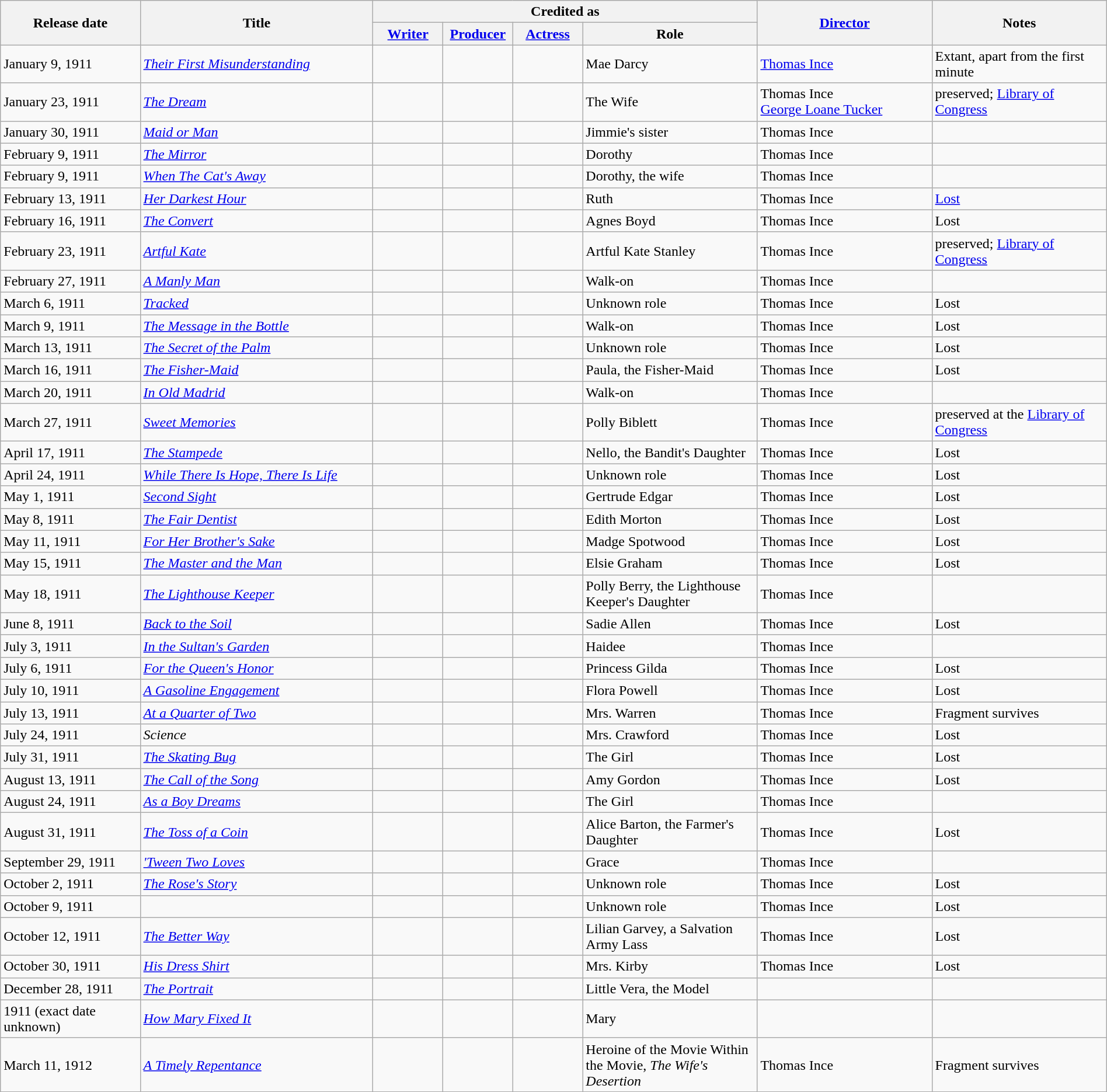<table class="wikitable sortable sticky-header-multi" style="width: 100%; margin-right: 0;">
<tr>
<th scope="col" width="12%" rowspan="2">Release date</th>
<th scope="col" width="20%" rowspan="2">Title</th>
<th scope="col" colspan="4">Credited as</th>
<th scope="col" width="15%" rowspan="2"><a href='#'>Director</a></th>
<th scope="col" width="15%" rowspan="2">Notes</th>
</tr>
<tr>
<th width="6%"><a href='#'>Writer</a></th>
<th width="6%"><a href='#'>Producer</a></th>
<th width="6%"><a href='#'>Actress</a></th>
<th width="15%">Role</th>
</tr>
<tr>
<td>January 9, 1911</td>
<td scope="row"><em><a href='#'>Their First Misunderstanding</a></em></td>
<td></td>
<td></td>
<td></td>
<td>Mae Darcy</td>
<td><a href='#'>Thomas Ince</a></td>
<td>Extant, apart from the first minute</td>
</tr>
<tr>
<td>January 23, 1911</td>
<td scope="row" data-sort-value="Dream, The"><em><a href='#'>The Dream</a></em></td>
<td></td>
<td></td>
<td></td>
<td>The Wife</td>
<td>Thomas Ince<br><a href='#'>George Loane Tucker</a></td>
<td>preserved; <a href='#'>Library of Congress</a></td>
</tr>
<tr>
<td>January 30, 1911</td>
<td scope="row"><em><a href='#'>Maid or Man</a></em></td>
<td></td>
<td></td>
<td></td>
<td>Jimmie's sister</td>
<td>Thomas Ince</td>
<td></td>
</tr>
<tr>
<td>February 9, 1911</td>
<td scope="row" data-sort-value="Mirror, The"><em><a href='#'>The Mirror</a></em></td>
<td></td>
<td></td>
<td></td>
<td>Dorothy</td>
<td>Thomas Ince</td>
<td></td>
</tr>
<tr>
<td>February 9, 1911</td>
<td scope="row"><em><a href='#'>When The Cat's Away</a></em></td>
<td></td>
<td></td>
<td></td>
<td>Dorothy, the wife</td>
<td>Thomas Ince</td>
<td></td>
</tr>
<tr>
<td>February 13, 1911</td>
<td scope="row"><em><a href='#'>Her Darkest Hour</a></em></td>
<td></td>
<td></td>
<td></td>
<td>Ruth</td>
<td>Thomas Ince</td>
<td><a href='#'>Lost</a></td>
</tr>
<tr>
<td>February 16, 1911</td>
<td scope="row" data-sort-value="Convert, The"><em><a href='#'>The Convert</a></em></td>
<td></td>
<td></td>
<td></td>
<td>Agnes Boyd</td>
<td>Thomas Ince</td>
<td>Lost</td>
</tr>
<tr Lost>
<td>February 23, 1911</td>
<td scope="row"><em><a href='#'>Artful Kate</a></em></td>
<td></td>
<td></td>
<td></td>
<td>Artful Kate Stanley</td>
<td>Thomas Ince</td>
<td>preserved; <a href='#'>Library of Congress</a></td>
</tr>
<tr>
<td>February 27, 1911</td>
<td scope="row" data-sort-value="Manly Man, A"><em><a href='#'>A Manly Man</a></em></td>
<td></td>
<td></td>
<td></td>
<td>Walk-on</td>
<td>Thomas Ince</td>
<td></td>
</tr>
<tr>
<td>March 6, 1911</td>
<td scope="row"><em><a href='#'>Tracked</a></em></td>
<td></td>
<td></td>
<td></td>
<td>Unknown role</td>
<td>Thomas Ince</td>
<td>Lost</td>
</tr>
<tr>
<td>March 9, 1911</td>
<td scope="row" data-sort-value="Message in the Bottle, The"><em><a href='#'>The Message in the Bottle</a></em></td>
<td></td>
<td></td>
<td></td>
<td>Walk-on</td>
<td>Thomas Ince</td>
<td>Lost</td>
</tr>
<tr>
<td>March 13, 1911</td>
<td scope="row" data-sort-value="Secret of the Palm, The"><em><a href='#'>The Secret of the Palm</a></em></td>
<td></td>
<td></td>
<td></td>
<td>Unknown role</td>
<td>Thomas Ince</td>
<td>Lost</td>
</tr>
<tr>
<td>March 16, 1911</td>
<td scope="row" data-sort-value="Fisher-Maid, The"><em><a href='#'>The Fisher-Maid</a></em></td>
<td></td>
<td></td>
<td></td>
<td>Paula, the Fisher-Maid</td>
<td>Thomas Ince</td>
<td>Lost</td>
</tr>
<tr>
<td>March 20, 1911</td>
<td scope="row"><em><a href='#'>In Old Madrid</a></em></td>
<td></td>
<td></td>
<td></td>
<td>Walk-on</td>
<td>Thomas Ince</td>
<td></td>
</tr>
<tr>
<td>March 27, 1911</td>
<td scope="row"><em><a href='#'>Sweet Memories</a></em></td>
<td></td>
<td></td>
<td></td>
<td>Polly Biblett</td>
<td>Thomas Ince</td>
<td>preserved at the <a href='#'>Library of Congress</a></td>
</tr>
<tr>
<td>April 17, 1911</td>
<td scope="row" data-sort-value="Stampede, The"><em><a href='#'>The Stampede</a></em></td>
<td></td>
<td></td>
<td></td>
<td>Nello, the Bandit's Daughter</td>
<td>Thomas Ince</td>
<td>Lost</td>
</tr>
<tr>
<td>April 24, 1911</td>
<td scope="row"><em><a href='#'>While There Is Hope, There Is Life</a></em></td>
<td></td>
<td></td>
<td></td>
<td>Unknown role</td>
<td>Thomas Ince</td>
<td>Lost</td>
</tr>
<tr>
<td>May 1, 1911</td>
<td scope="row"><em><a href='#'>Second Sight</a></em></td>
<td></td>
<td></td>
<td></td>
<td>Gertrude Edgar</td>
<td>Thomas Ince</td>
<td>Lost</td>
</tr>
<tr>
<td>May 8, 1911</td>
<td scope="row" data-sort-value="Fair Dentist, The"><em><a href='#'>The Fair Dentist</a></em></td>
<td></td>
<td></td>
<td></td>
<td>Edith Morton</td>
<td>Thomas Ince</td>
<td>Lost</td>
</tr>
<tr>
<td>May 11, 1911</td>
<td scope="row"><em><a href='#'>For Her Brother's Sake</a></em></td>
<td></td>
<td></td>
<td></td>
<td>Madge Spotwood</td>
<td>Thomas Ince</td>
<td>Lost</td>
</tr>
<tr>
<td>May 15, 1911</td>
<td scope="row" data-sort-value="Master and the Man, The"><em><a href='#'>The Master and the Man</a></em></td>
<td></td>
<td></td>
<td></td>
<td>Elsie Graham</td>
<td>Thomas Ince</td>
<td>Lost</td>
</tr>
<tr>
<td>May 18, 1911</td>
<td scope="row" data-sort-value="Lighthouse Keeper, The"><em><a href='#'>The Lighthouse Keeper</a></em></td>
<td></td>
<td></td>
<td></td>
<td>Polly Berry, the Lighthouse Keeper's Daughter</td>
<td>Thomas Ince</td>
<td></td>
</tr>
<tr>
<td>June 8, 1911</td>
<td scope="row"><em><a href='#'>Back to the Soil</a></em></td>
<td></td>
<td></td>
<td></td>
<td>Sadie Allen</td>
<td>Thomas Ince</td>
<td>Lost</td>
</tr>
<tr>
<td>July 3, 1911</td>
<td scope="row"><em><a href='#'>In the Sultan's Garden</a></em></td>
<td></td>
<td></td>
<td></td>
<td>Haidee</td>
<td>Thomas Ince</td>
<td></td>
</tr>
<tr>
<td>July 6, 1911</td>
<td scope="row"><em><a href='#'>For the Queen's Honor</a></em></td>
<td></td>
<td></td>
<td></td>
<td>Princess Gilda</td>
<td>Thomas Ince</td>
<td>Lost</td>
</tr>
<tr>
<td>July 10, 1911</td>
<td scope="row" data-sort-value="Gasoline Engagement, A"><em><a href='#'>A Gasoline Engagement</a></em></td>
<td></td>
<td></td>
<td></td>
<td>Flora Powell</td>
<td>Thomas Ince</td>
<td>Lost</td>
</tr>
<tr>
<td>July 13, 1911</td>
<td scope="row"><em><a href='#'>At a Quarter of Two</a></em></td>
<td></td>
<td></td>
<td></td>
<td>Mrs. Warren</td>
<td>Thomas Ince</td>
<td>Fragment survives</td>
</tr>
<tr>
<td>July 24, 1911</td>
<td scope="row"><em>Science</em></td>
<td></td>
<td></td>
<td></td>
<td>Mrs. Crawford</td>
<td>Thomas Ince</td>
<td>Lost</td>
</tr>
<tr>
<td>July 31, 1911</td>
<td scope="row" data-sort-value="Skating Bug, The"><em><a href='#'>The Skating Bug</a></em></td>
<td></td>
<td></td>
<td></td>
<td>The Girl</td>
<td>Thomas Ince</td>
<td>Lost</td>
</tr>
<tr>
<td>August 13, 1911</td>
<td scope="row" data-sort-value="Call of the Song, The"><em><a href='#'>The Call of the Song</a></em></td>
<td></td>
<td></td>
<td></td>
<td>Amy Gordon</td>
<td>Thomas Ince</td>
<td>Lost</td>
</tr>
<tr>
<td>August 24, 1911</td>
<td scope="row"><em><a href='#'>As a Boy Dreams</a></em></td>
<td></td>
<td></td>
<td></td>
<td>The Girl</td>
<td>Thomas Ince</td>
<td></td>
</tr>
<tr>
<td>August 31, 1911</td>
<td scope="row" data-sort-value="Toss of a Coin, The"><em><a href='#'>The Toss of a Coin</a></em></td>
<td></td>
<td></td>
<td></td>
<td>Alice Barton, the Farmer's Daughter</td>
<td>Thomas Ince</td>
<td>Lost</td>
</tr>
<tr>
<td>September 29, 1911</td>
<td scope="row" data-sort-value="Tween Two Loves"><em> <a href='#'>'Tween Two Loves</a></em></td>
<td></td>
<td></td>
<td></td>
<td>Grace</td>
<td>Thomas Ince</td>
<td></td>
</tr>
<tr>
<td>October 2, 1911</td>
<td scope="row" data-sort-value="Rose's Story, The"><em><a href='#'>The Rose's Story</a></em></td>
<td></td>
<td></td>
<td></td>
<td>Unknown role</td>
<td>Thomas Ince</td>
<td>Lost</td>
</tr>
<tr>
<td>October 9, 1911</td>
<td scope="row" data-sort-value="Sentinel Asleep, The"><em></em></td>
<td></td>
<td></td>
<td></td>
<td>Unknown role</td>
<td>Thomas Ince</td>
<td>Lost</td>
</tr>
<tr>
<td>October 12, 1911</td>
<td scope="row" data-sort-value="Better Way, The"><em><a href='#'>The Better Way</a></em></td>
<td></td>
<td></td>
<td></td>
<td>Lilian Garvey, a Salvation Army Lass</td>
<td>Thomas Ince</td>
<td>Lost</td>
</tr>
<tr>
<td>October 30, 1911</td>
<td scope="row"><em><a href='#'>His Dress Shirt</a></em></td>
<td></td>
<td></td>
<td></td>
<td>Mrs. Kirby</td>
<td>Thomas Ince</td>
<td>Lost</td>
</tr>
<tr>
<td>December 28, 1911</td>
<td scope="row" data-sort-value="Portrait, The"><em><a href='#'>The Portrait</a></em></td>
<td></td>
<td></td>
<td></td>
<td>Little Vera, the Model</td>
<td></td>
<td></td>
</tr>
<tr>
<td>1911 (exact date unknown)</td>
<td scope="row"><em><a href='#'>How Mary Fixed It</a></em></td>
<td></td>
<td></td>
<td></td>
<td>Mary</td>
<td></td>
<td></td>
</tr>
<tr>
<td>March 11, 1912</td>
<td scope="row" data-sort-value="Timely Repentance, A"><em><a href='#'>A Timely Repentance</a></em></td>
<td></td>
<td></td>
<td></td>
<td>Heroine of the Movie Within the Movie, <em>The Wife's Desertion</em></td>
<td>Thomas Ince</td>
<td>Fragment survives</td>
</tr>
</table>
